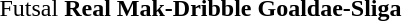<table>
<tr>
<td>Futsal</td>
<td><strong>Real Mak-Dribble</strong></td>
<td><strong>Goaldae-Sliga</strong></td>
<td></td>
</tr>
</table>
